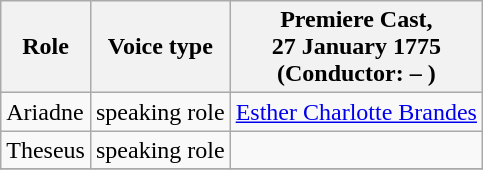<table class="wikitable">
<tr>
<th>Role</th>
<th>Voice type</th>
<th>Premiere Cast,<br>27 January 1775<br>(Conductor: – )</th>
</tr>
<tr>
<td>Ariadne</td>
<td>speaking role</td>
<td><a href='#'>Esther Charlotte Brandes</a></td>
</tr>
<tr>
<td>Theseus</td>
<td>speaking role</td>
<td></td>
</tr>
<tr>
</tr>
</table>
